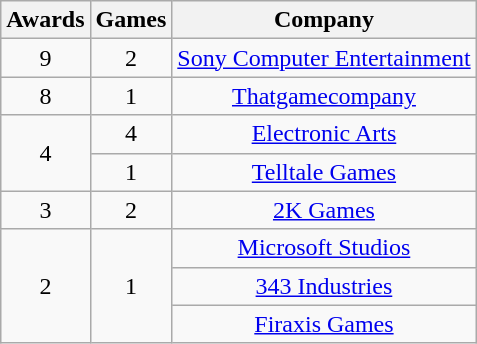<table class="wikitable floatright" rowspan="2" style="text-align:center;" background: #f6e39c;>
<tr>
<th scope="col">Awards</th>
<th scope="col">Games</th>
<th scope="col">Company</th>
</tr>
<tr>
<td>9</td>
<td>2</td>
<td><a href='#'>Sony Computer Entertainment</a></td>
</tr>
<tr>
<td>8</td>
<td>1</td>
<td><a href='#'>Thatgamecompany</a></td>
</tr>
<tr>
<td rowspan=2>4</td>
<td>4</td>
<td><a href='#'>Electronic Arts</a></td>
</tr>
<tr>
<td>1</td>
<td><a href='#'>Telltale Games</a></td>
</tr>
<tr>
<td>3</td>
<td>2</td>
<td><a href='#'>2K Games</a></td>
</tr>
<tr>
<td rowspan=3>2</td>
<td rowspan=3>1</td>
<td><a href='#'>Microsoft Studios</a></td>
</tr>
<tr>
<td><a href='#'>343 Industries</a></td>
</tr>
<tr>
<td><a href='#'>Firaxis Games</a></td>
</tr>
</table>
